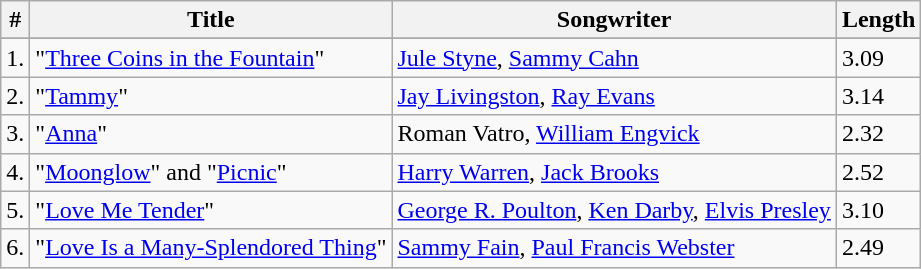<table class="wikitable">
<tr>
<th>#</th>
<th>Title</th>
<th>Songwriter</th>
<th>Length</th>
</tr>
<tr bgcolor="#ebf5ff">
</tr>
<tr>
<td>1.</td>
<td>"<a href='#'>Three Coins in the Fountain</a>"</td>
<td><a href='#'>Jule Styne</a>, <a href='#'>Sammy Cahn</a></td>
<td>3.09</td>
</tr>
<tr>
<td>2.</td>
<td>"<a href='#'>Tammy</a>"</td>
<td><a href='#'>Jay Livingston</a>, <a href='#'>Ray Evans</a></td>
<td>3.14</td>
</tr>
<tr>
<td>3.</td>
<td>"<a href='#'>Anna</a>"</td>
<td>Roman Vatro, <a href='#'>William Engvick</a></td>
<td>2.32</td>
</tr>
<tr>
<td>4.</td>
<td>"<a href='#'>Moonglow</a>" and "<a href='#'>Picnic</a>"</td>
<td><a href='#'>Harry Warren</a>, <a href='#'>Jack Brooks</a></td>
<td>2.52</td>
</tr>
<tr>
<td>5.</td>
<td>"<a href='#'>Love Me Tender</a>"</td>
<td><a href='#'>George R. Poulton</a>, <a href='#'>Ken Darby</a>, <a href='#'>Elvis Presley</a></td>
<td>3.10</td>
</tr>
<tr>
<td>6.</td>
<td>"<a href='#'>Love Is a Many-Splendored Thing</a>"</td>
<td><a href='#'>Sammy Fain</a>, <a href='#'>Paul Francis Webster</a></td>
<td>2.49</td>
</tr>
</table>
